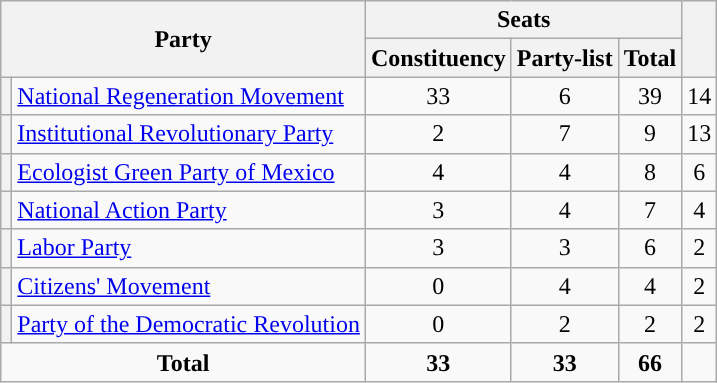<table class="wikitable" style="text-align:center;">
<tr>
<th colspan="2" rowspan="2">Party</th>
<th colspan="3">Seats</th>
<th rowspan="2"></th>
</tr>
<tr>
<th style="width:3em"><strong>Constituency</strong></th>
<th>Party-list</th>
<th>Total</th>
</tr>
<tr>
<th style="background-color:"></th>
<td style="text-align:left;"><a href='#'>National Regeneration Movement</a></td>
<td>33</td>
<td>6</td>
<td>39</td>
<td> 14</td>
</tr>
<tr>
<th style="background-color:"></th>
<td style="text-align:left;"><a href='#'>Institutional Revolutionary Party</a></td>
<td>2</td>
<td>7</td>
<td>9</td>
<td> 13</td>
</tr>
<tr>
<th style="background-color:"></th>
<td style="text-align:left;"><a href='#'>Ecologist Green Party of Mexico</a></td>
<td>4</td>
<td>4</td>
<td>8</td>
<td> 6</td>
</tr>
<tr>
<th style="background-color:"></th>
<td style="text-align:left;"><a href='#'>National Action Party</a></td>
<td>3</td>
<td>4</td>
<td>7</td>
<td> 4</td>
</tr>
<tr>
<th style="background-color:"></th>
<td style="text-align:left;"><a href='#'>Labor Party</a></td>
<td>3</td>
<td>3</td>
<td>6</td>
<td> 2</td>
</tr>
<tr>
<th style="background-color:"></th>
<td style="text-align:left;"><a href='#'>Citizens' Movement</a></td>
<td>0</td>
<td>4</td>
<td>4</td>
<td> 2</td>
</tr>
<tr>
<th style="background-color:"></th>
<td style="text-align:left;"><a href='#'>Party of the Democratic Revolution</a></td>
<td>0</td>
<td>2</td>
<td>2</td>
<td> 2</td>
</tr>
<tr>
<td colspan="2"><strong>Total</strong></td>
<td><strong>33</strong></td>
<td><strong>33</strong></td>
<td><strong>66</strong></td>
<td></td>
</tr>
</table>
